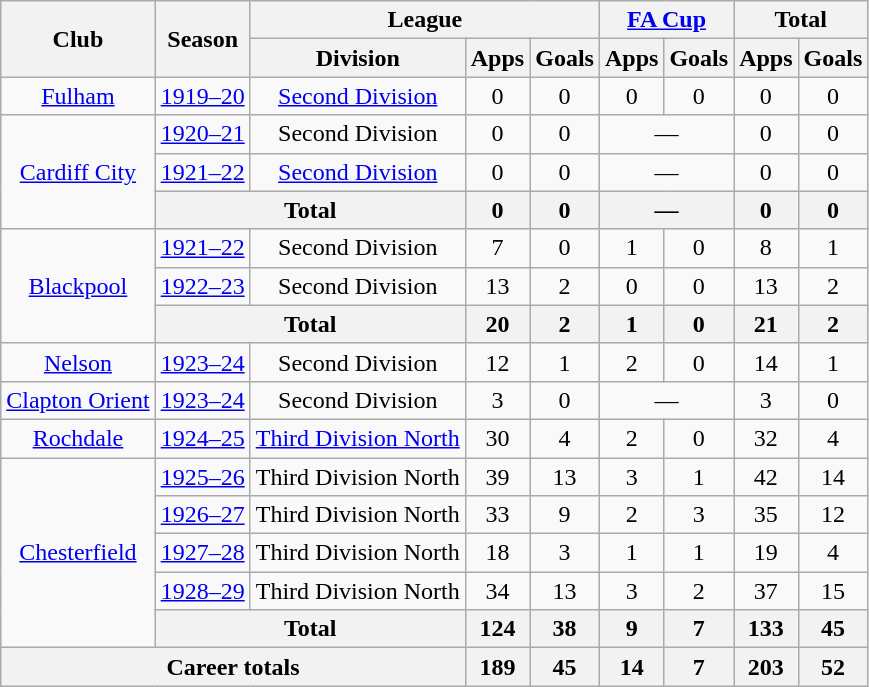<table class="wikitable" style="text-align:center;">
<tr>
<th rowspan="2">Club</th>
<th rowspan="2">Season</th>
<th colspan="3">League</th>
<th colspan="2"><a href='#'>FA Cup</a></th>
<th colspan="2">Total</th>
</tr>
<tr>
<th>Division</th>
<th>Apps</th>
<th>Goals</th>
<th>Apps</th>
<th>Goals</th>
<th>Apps</th>
<th>Goals</th>
</tr>
<tr>
<td><a href='#'>Fulham</a></td>
<td><a href='#'>1919–20</a></td>
<td><a href='#'>Second Division</a></td>
<td>0</td>
<td>0</td>
<td>0</td>
<td>0</td>
<td>0</td>
<td>0</td>
</tr>
<tr>
<td rowspan="3"><a href='#'>Cardiff City</a></td>
<td><a href='#'>1920–21</a></td>
<td>Second Division</td>
<td>0</td>
<td>0</td>
<td colspan="2">—</td>
<td>0</td>
<td>0</td>
</tr>
<tr>
<td><a href='#'>1921–22</a></td>
<td><a href='#'>Second Division</a></td>
<td>0</td>
<td>0</td>
<td colspan="2">—</td>
<td>0</td>
<td>0</td>
</tr>
<tr>
<th colspan=2">Total</th>
<th>0</th>
<th>0</th>
<th colspan="2">—</th>
<th>0</th>
<th>0</th>
</tr>
<tr>
<td rowspan="3"><a href='#'>Blackpool</a></td>
<td><a href='#'>1921–22</a></td>
<td>Second Division</td>
<td>7</td>
<td>0</td>
<td>1</td>
<td>0</td>
<td>8</td>
<td>1</td>
</tr>
<tr>
<td><a href='#'>1922–23</a></td>
<td>Second Division</td>
<td>13</td>
<td>2</td>
<td>0</td>
<td>0</td>
<td>13</td>
<td>2</td>
</tr>
<tr>
<th colspan=2">Total</th>
<th>20</th>
<th>2</th>
<th>1</th>
<th>0</th>
<th>21</th>
<th>2</th>
</tr>
<tr>
<td><a href='#'>Nelson</a></td>
<td><a href='#'>1923–24</a></td>
<td>Second Division</td>
<td>12</td>
<td>1</td>
<td>2</td>
<td>0</td>
<td>14</td>
<td>1</td>
</tr>
<tr>
<td><a href='#'>Clapton Orient</a></td>
<td><a href='#'>1923–24</a></td>
<td>Second Division</td>
<td>3</td>
<td>0</td>
<td colspan="2">—</td>
<td>3</td>
<td>0</td>
</tr>
<tr>
<td><a href='#'>Rochdale</a></td>
<td><a href='#'>1924–25</a></td>
<td><a href='#'>Third Division North</a></td>
<td>30</td>
<td>4</td>
<td>2</td>
<td>0</td>
<td>32</td>
<td>4</td>
</tr>
<tr>
<td rowspan="5"><a href='#'>Chesterfield</a></td>
<td><a href='#'>1925–26</a></td>
<td>Third Division North</td>
<td>39</td>
<td>13</td>
<td>3</td>
<td>1</td>
<td>42</td>
<td>14</td>
</tr>
<tr>
<td><a href='#'>1926–27</a></td>
<td>Third Division North</td>
<td>33</td>
<td>9</td>
<td>2</td>
<td>3</td>
<td>35</td>
<td>12</td>
</tr>
<tr>
<td><a href='#'>1927–28</a></td>
<td>Third Division North</td>
<td>18</td>
<td>3</td>
<td>1</td>
<td>1</td>
<td>19</td>
<td>4</td>
</tr>
<tr>
<td><a href='#'>1928–29</a></td>
<td>Third Division North</td>
<td>34</td>
<td>13</td>
<td>3</td>
<td>2</td>
<td>37</td>
<td>15</td>
</tr>
<tr>
<th colspan=2">Total</th>
<th>124</th>
<th>38</th>
<th>9</th>
<th>7</th>
<th>133</th>
<th>45</th>
</tr>
<tr>
<th colspan="3">Career totals</th>
<th>189</th>
<th>45</th>
<th>14</th>
<th>7</th>
<th>203</th>
<th>52</th>
</tr>
</table>
